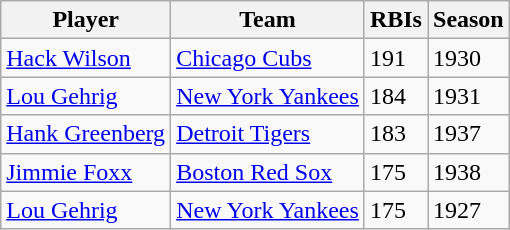<table class="wikitable">
<tr>
<th>Player</th>
<th>Team</th>
<th>RBIs</th>
<th>Season</th>
</tr>
<tr>
<td><a href='#'>Hack Wilson</a></td>
<td><a href='#'>Chicago Cubs</a></td>
<td>191</td>
<td>1930</td>
</tr>
<tr>
<td><a href='#'>Lou Gehrig</a></td>
<td><a href='#'>New York Yankees</a></td>
<td>184</td>
<td>1931</td>
</tr>
<tr>
<td><a href='#'>Hank Greenberg</a></td>
<td><a href='#'>Detroit Tigers</a></td>
<td>183</td>
<td>1937</td>
</tr>
<tr>
<td><a href='#'>Jimmie Foxx</a></td>
<td><a href='#'>Boston Red Sox</a></td>
<td>175</td>
<td>1938</td>
</tr>
<tr>
<td><a href='#'>Lou Gehrig</a></td>
<td><a href='#'>New York Yankees</a></td>
<td>175</td>
<td>1927</td>
</tr>
</table>
